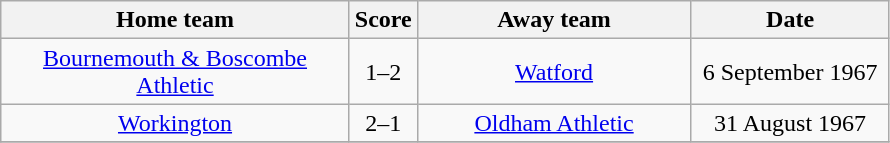<table class="wikitable" style="text-align:center;">
<tr>
<th width=225>Home team</th>
<th width=20>Score</th>
<th width=175>Away team</th>
<th width=125>Date</th>
</tr>
<tr>
<td><a href='#'>Bournemouth & Boscombe Athletic</a></td>
<td>1–2</td>
<td><a href='#'>Watford</a></td>
<td>6 September 1967</td>
</tr>
<tr>
<td><a href='#'>Workington</a></td>
<td>2–1</td>
<td><a href='#'>Oldham Athletic</a></td>
<td>31 August 1967</td>
</tr>
<tr>
</tr>
</table>
